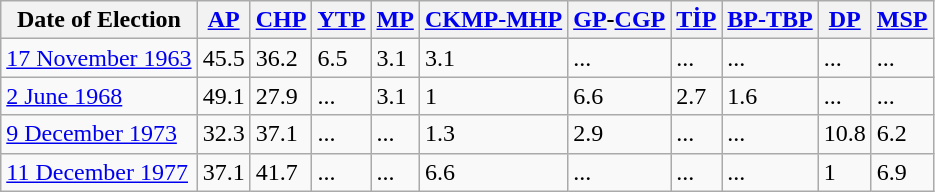<table class="wikitable sortable">
<tr>
<th>Date of Election</th>
<th><a href='#'>AP</a></th>
<th><a href='#'>CHP</a></th>
<th><a href='#'>YTP</a></th>
<th><a href='#'>MP</a></th>
<th><a href='#'>CKMP-MHP</a></th>
<th><a href='#'>GP</a>-<a href='#'>CGP</a></th>
<th><a href='#'>TİP</a></th>
<th><a href='#'>BP-TBP</a></th>
<th><a href='#'>DP</a></th>
<th><a href='#'>MSP</a></th>
</tr>
<tr>
<td><a href='#'>17 November 1963</a></td>
<td>45.5</td>
<td>36.2</td>
<td>6.5</td>
<td>3.1</td>
<td>3.1</td>
<td>...</td>
<td>...</td>
<td>...</td>
<td>...</td>
<td>...</td>
</tr>
<tr>
<td><a href='#'>2 June 1968</a></td>
<td>49.1</td>
<td>27.9</td>
<td>...</td>
<td>3.1</td>
<td>1</td>
<td>6.6</td>
<td>2.7</td>
<td>1.6</td>
<td>...</td>
<td>...</td>
</tr>
<tr>
<td><a href='#'>9 December 1973</a></td>
<td>32.3</td>
<td>37.1</td>
<td>...</td>
<td>...</td>
<td>1.3</td>
<td>2.9</td>
<td>...</td>
<td>...</td>
<td>10.8</td>
<td>6.2</td>
</tr>
<tr>
<td><a href='#'>11 December 1977</a></td>
<td>37.1</td>
<td>41.7</td>
<td>...</td>
<td>...</td>
<td>6.6</td>
<td>...</td>
<td>...</td>
<td>...</td>
<td>1</td>
<td>6.9</td>
</tr>
</table>
